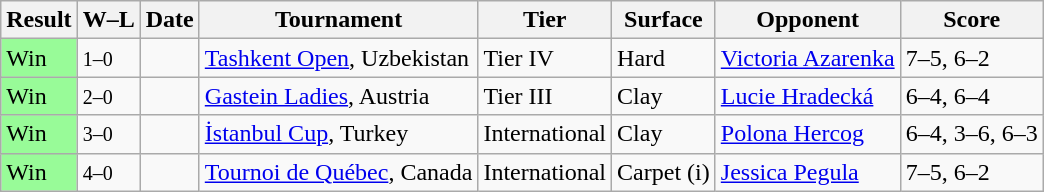<table class="sortable wikitable">
<tr>
<th>Result</th>
<th class="unsortable">W–L</th>
<th>Date</th>
<th>Tournament</th>
<th>Tier</th>
<th>Surface</th>
<th>Opponent</th>
<th class="unsortable">Score</th>
</tr>
<tr>
<td bgcolor=98FB98>Win</td>
<td><small>1–0</small></td>
<td><a href='#'></a></td>
<td><a href='#'>Tashkent Open</a>, Uzbekistan</td>
<td>Tier IV</td>
<td>Hard</td>
<td> <a href='#'>Victoria Azarenka</a></td>
<td>7–5, 6–2</td>
</tr>
<tr>
<td bgcolor=98FB98>Win</td>
<td><small>2–0</small></td>
<td><a href='#'></a></td>
<td><a href='#'>Gastein Ladies</a>, Austria</td>
<td>Tier III</td>
<td>Clay</td>
<td> <a href='#'>Lucie Hradecká</a></td>
<td>6–4, 6–4</td>
</tr>
<tr>
<td bgcolor=98FB98>Win</td>
<td><small>3–0</small></td>
<td><a href='#'></a></td>
<td><a href='#'>İstanbul Cup</a>, Turkey</td>
<td>International</td>
<td>Clay</td>
<td> <a href='#'>Polona Hercog</a></td>
<td>6–4, 3–6, 6–3</td>
</tr>
<tr>
<td bgcolor=98FB98>Win</td>
<td><small>4–0</small></td>
<td><a href='#'></a></td>
<td><a href='#'>Tournoi de Québec</a>, Canada</td>
<td>International</td>
<td>Carpet (i)</td>
<td> <a href='#'>Jessica Pegula</a></td>
<td>7–5, 6–2</td>
</tr>
</table>
